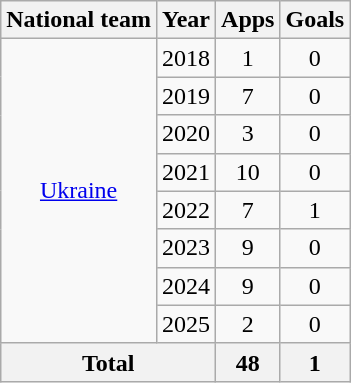<table class="wikitable" style="text-align:center">
<tr>
<th>National team</th>
<th>Year</th>
<th>Apps</th>
<th>Goals</th>
</tr>
<tr>
<td rowspan="8"><a href='#'>Ukraine</a></td>
<td>2018</td>
<td>1</td>
<td>0</td>
</tr>
<tr>
<td>2019</td>
<td>7</td>
<td>0</td>
</tr>
<tr>
<td>2020</td>
<td>3</td>
<td>0</td>
</tr>
<tr>
<td>2021</td>
<td>10</td>
<td>0</td>
</tr>
<tr>
<td>2022</td>
<td>7</td>
<td>1</td>
</tr>
<tr>
<td>2023</td>
<td>9</td>
<td>0</td>
</tr>
<tr>
<td>2024</td>
<td>9</td>
<td>0</td>
</tr>
<tr>
<td>2025</td>
<td>2</td>
<td>0</td>
</tr>
<tr>
<th colspan="2">Total</th>
<th>48</th>
<th>1</th>
</tr>
</table>
